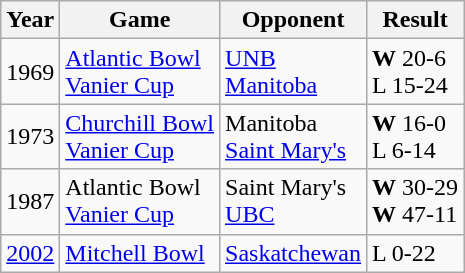<table class="wikitable">
<tr>
<th>Year</th>
<th>Game</th>
<th>Opponent</th>
<th>Result</th>
</tr>
<tr>
<td>1969</td>
<td><a href='#'>Atlantic Bowl</a><br><a href='#'>Vanier Cup</a></td>
<td><a href='#'>UNB</a><br><a href='#'>Manitoba</a></td>
<td><strong>W</strong> 20-6<br>L 15-24</td>
</tr>
<tr>
<td>1973</td>
<td><a href='#'>Churchill Bowl</a><br><a href='#'>Vanier Cup</a></td>
<td>Manitoba<br><a href='#'>Saint Mary's</a></td>
<td><strong>W</strong> 16-0<br>L 6-14</td>
</tr>
<tr>
<td>1987</td>
<td>Atlantic Bowl<br><a href='#'>Vanier Cup</a></td>
<td>Saint Mary's<br><a href='#'>UBC</a></td>
<td><strong>W</strong> 30-29<br><strong>W</strong> 47-11</td>
</tr>
<tr>
<td><a href='#'>2002</a></td>
<td><a href='#'>Mitchell Bowl</a></td>
<td><a href='#'>Saskatchewan</a></td>
<td>L 0-22</td>
</tr>
</table>
